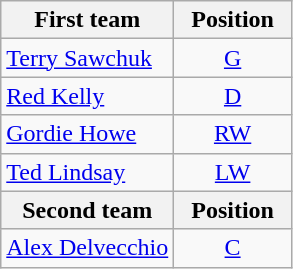<table class="wikitable">
<tr>
<th>First team</th>
<th>  Position  </th>
</tr>
<tr>
<td><a href='#'>Terry Sawchuk</a></td>
<td align=center><a href='#'>G</a></td>
</tr>
<tr>
<td><a href='#'>Red Kelly</a></td>
<td align=center><a href='#'>D</a></td>
</tr>
<tr>
<td><a href='#'>Gordie Howe</a></td>
<td align=center><a href='#'>RW</a></td>
</tr>
<tr>
<td><a href='#'>Ted Lindsay</a></td>
<td align=center><a href='#'>LW</a></td>
</tr>
<tr>
<th>Second team</th>
<th>  Position  </th>
</tr>
<tr>
<td><a href='#'>Alex Delvecchio</a></td>
<td align=center><a href='#'>C</a></td>
</tr>
</table>
